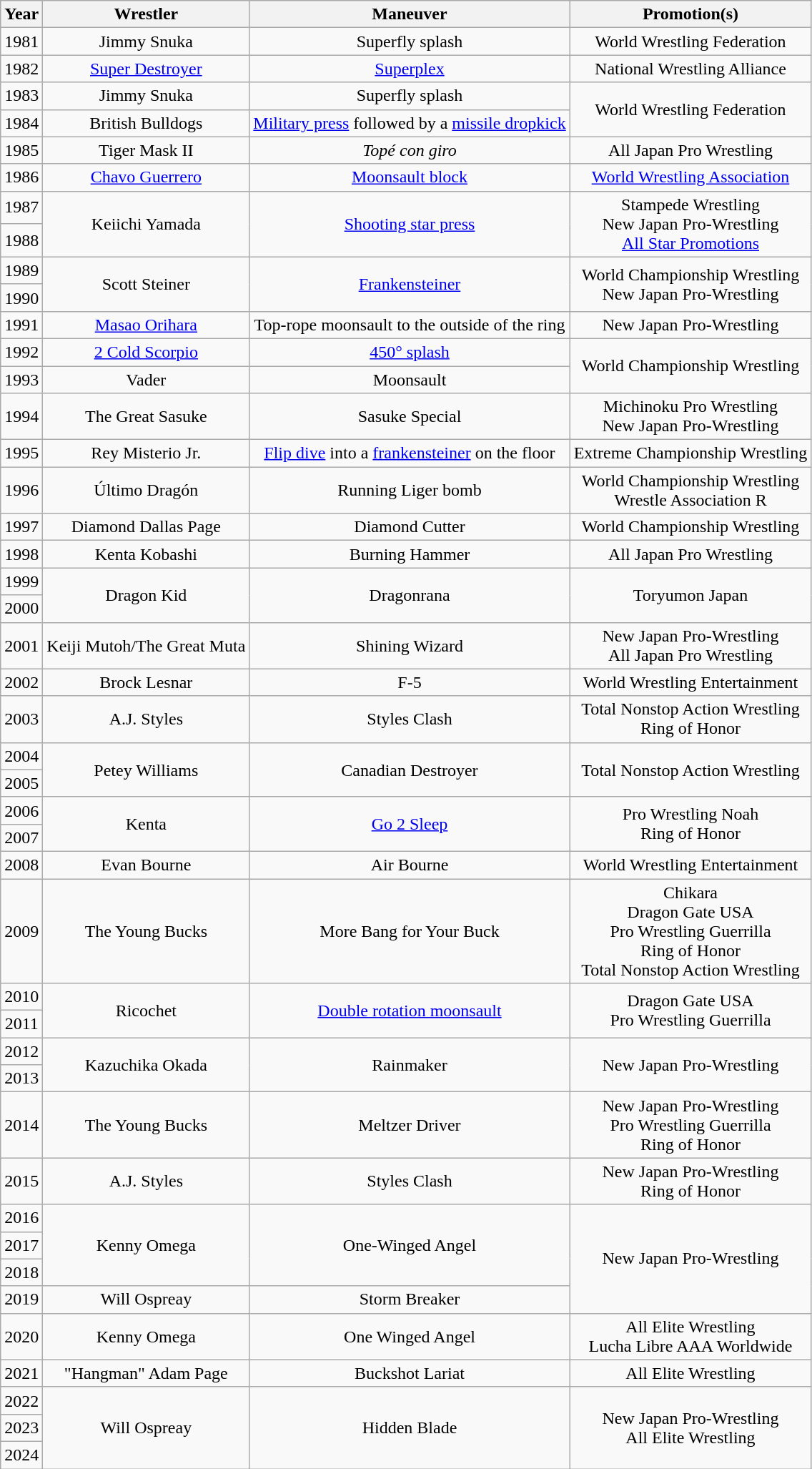<table class="wikitable sortable" style="text-align: center">
<tr>
<th>Year</th>
<th>Wrestler</th>
<th>Maneuver</th>
<th>Promotion(s)</th>
</tr>
<tr>
<td>1981</td>
<td>Jimmy Snuka</td>
<td>Superfly splash<br></td>
<td>World Wrestling Federation</td>
</tr>
<tr>
<td>1982</td>
<td><a href='#'>Super Destroyer</a></td>
<td><a href='#'>Superplex</a><br></td>
<td>National Wrestling Alliance</td>
</tr>
<tr>
<td>1983</td>
<td>Jimmy Snuka</td>
<td>Superfly splash</td>
<td rowspan="2">World Wrestling Federation</td>
</tr>
<tr>
<td>1984</td>
<td>British Bulldogs</td>
<td><a href='#'>Military press</a> followed by a <a href='#'>missile dropkick</a></td>
</tr>
<tr>
<td>1985</td>
<td>Tiger Mask II</td>
<td><em>Topé con giro</em><br></td>
<td>All Japan Pro Wrestling</td>
</tr>
<tr>
<td>1986</td>
<td><a href='#'>Chavo Guerrero</a></td>
<td><a href='#'>Moonsault block</a></td>
<td><a href='#'>World Wrestling Association</a></td>
</tr>
<tr>
<td>1987</td>
<td rowspan="2">Keiichi Yamada</td>
<td rowspan="2"><a href='#'>Shooting star press</a></td>
<td rowspan="2">Stampede Wrestling<br>New Japan Pro-Wrestling<br><a href='#'>All Star Promotions</a></td>
</tr>
<tr>
<td>1988</td>
</tr>
<tr>
<td>1989</td>
<td rowspan="2">Scott Steiner</td>
<td rowspan="2"><a href='#'>Frankensteiner</a><br></td>
<td rowspan="2">World Championship Wrestling<br>New Japan Pro-Wrestling</td>
</tr>
<tr>
<td>1990</td>
</tr>
<tr>
<td>1991</td>
<td><a href='#'>Masao Orihara</a></td>
<td>Top-rope moonsault to the outside of the ring</td>
<td>New Japan Pro-Wrestling</td>
</tr>
<tr>
<td>1992</td>
<td><a href='#'>2 Cold Scorpio</a></td>
<td><a href='#'>450° splash</a></td>
<td rowspan="2">World Championship Wrestling</td>
</tr>
<tr>
<td>1993</td>
<td>Vader</td>
<td>Moonsault</td>
</tr>
<tr>
<td>1994</td>
<td>The Great Sasuke</td>
<td>Sasuke Special<br></td>
<td>Michinoku Pro Wrestling<br>New Japan Pro-Wrestling</td>
</tr>
<tr>
<td>1995</td>
<td>Rey Misterio Jr.</td>
<td><a href='#'>Flip dive</a> into a <a href='#'>frankensteiner</a> on the floor</td>
<td>Extreme Championship Wrestling</td>
</tr>
<tr>
<td>1996</td>
<td>Último Dragón</td>
<td>Running Liger bomb<br></td>
<td>World Championship Wrestling<br>Wrestle Association R</td>
</tr>
<tr>
<td>1997</td>
<td>Diamond Dallas Page</td>
<td>Diamond Cutter<br></td>
<td>World Championship Wrestling</td>
</tr>
<tr>
<td>1998</td>
<td>Kenta Kobashi</td>
<td>Burning Hammer<br></td>
<td>All Japan Pro Wrestling</td>
</tr>
<tr>
<td>1999</td>
<td rowspan="2">Dragon Kid</td>
<td rowspan="2">Dragonrana<br></td>
<td rowspan="2">Toryumon Japan</td>
</tr>
<tr>
<td>2000</td>
</tr>
<tr>
<td>2001</td>
<td>Keiji Mutoh/The Great Muta</td>
<td>Shining Wizard<br></td>
<td>New Japan Pro-Wrestling<br>All Japan Pro Wrestling</td>
</tr>
<tr>
<td>2002</td>
<td>Brock Lesnar</td>
<td>F-5<br></td>
<td>World Wrestling Entertainment</td>
</tr>
<tr>
<td>2003</td>
<td>A.J. Styles</td>
<td>Styles Clash<br></td>
<td>Total Nonstop Action Wrestling<br>Ring of Honor</td>
</tr>
<tr>
<td>2004</td>
<td rowspan="2">Petey Williams</td>
<td rowspan="2">Canadian Destroyer<br></td>
<td rowspan="2">Total Nonstop Action Wrestling</td>
</tr>
<tr>
<td>2005</td>
</tr>
<tr>
<td>2006</td>
<td rowspan="2">Kenta</td>
<td rowspan="2"><a href='#'>Go 2 Sleep</a><br></td>
<td rowspan="2">Pro Wrestling Noah<br>Ring of Honor</td>
</tr>
<tr>
<td>2007</td>
</tr>
<tr>
<td>2008</td>
<td>Evan Bourne</td>
<td>Air Bourne<br></td>
<td>World Wrestling Entertainment</td>
</tr>
<tr>
<td>2009</td>
<td>The Young Bucks</td>
<td>More Bang for Your Buck<br></td>
<td>Chikara<br>Dragon Gate USA<br>Pro Wrestling Guerrilla<br>Ring of Honor<br>Total Nonstop Action Wrestling</td>
</tr>
<tr>
<td>2010</td>
<td rowspan="2">Ricochet</td>
<td rowspan="2"><a href='#'>Double rotation moonsault</a></td>
<td rowspan="2">Dragon Gate USA<br>Pro Wrestling Guerrilla</td>
</tr>
<tr>
<td>2011</td>
</tr>
<tr>
<td>2012</td>
<td rowspan="2">Kazuchika Okada</td>
<td rowspan="2">Rainmaker<br></td>
<td rowspan="2">New Japan Pro-Wrestling</td>
</tr>
<tr>
<td>2013</td>
</tr>
<tr>
<td>2014</td>
<td>The Young Bucks</td>
<td>Meltzer Driver<br></td>
<td>New Japan Pro-Wrestling<br>Pro Wrestling Guerrilla<br>Ring of Honor</td>
</tr>
<tr>
<td>2015</td>
<td>A.J. Styles</td>
<td>Styles Clash</td>
<td>New Japan Pro-Wrestling<br>Ring of Honor</td>
</tr>
<tr>
<td>2016</td>
<td rowspan="3">Kenny Omega</td>
<td rowspan="3">One-Winged Angel<br></td>
<td rowspan="4">New Japan Pro-Wrestling</td>
</tr>
<tr>
<td>2017</td>
</tr>
<tr>
<td>2018</td>
</tr>
<tr>
<td>2019</td>
<td>Will Ospreay</td>
<td>Storm Breaker<br></td>
</tr>
<tr>
<td>2020</td>
<td>Kenny Omega</td>
<td>One Winged Angel</td>
<td>All Elite Wrestling<br>Lucha Libre AAA Worldwide</td>
</tr>
<tr>
<td>2021</td>
<td>"Hangman" Adam Page</td>
<td>Buckshot Lariat<br></td>
<td>All Elite Wrestling</td>
</tr>
<tr>
<td>2022</td>
<td rowspan="3">Will Ospreay</td>
<td rowspan="3">Hidden Blade<br></td>
<td rowspan="3">New Japan Pro-Wrestling<br>All Elite Wrestling</td>
</tr>
<tr>
<td>2023</td>
</tr>
<tr>
<td>2024</td>
</tr>
</table>
